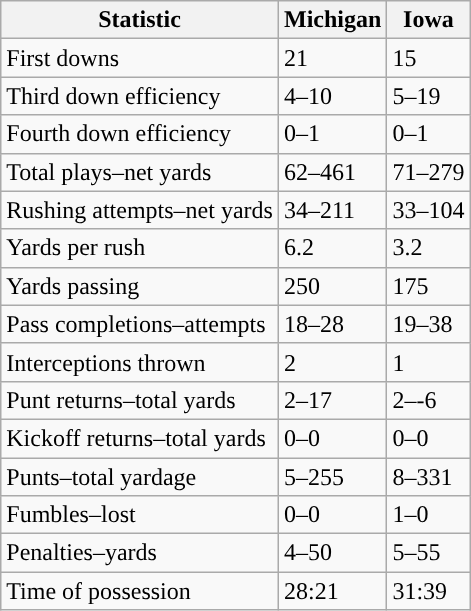<table class="wikitable">
<tr>
<th>Statistic</th>
<th><strong>Michigan</strong></th>
<th><strong>Iowa</strong></th>
</tr>
<tr>
<td>First downs</td>
<td>21</td>
<td>15</td>
</tr>
<tr>
<td>Third down efficiency</td>
<td>4–10</td>
<td>5–19</td>
</tr>
<tr>
<td>Fourth down efficiency</td>
<td>0–1</td>
<td>0–1</td>
</tr>
<tr>
<td>Total plays–net yards</td>
<td>62–461</td>
<td>71–279</td>
</tr>
<tr>
<td>Rushing attempts–net yards</td>
<td>34–211</td>
<td>33–104</td>
</tr>
<tr>
<td>Yards per rush</td>
<td>6.2</td>
<td>3.2</td>
</tr>
<tr>
<td>Yards passing</td>
<td>250</td>
<td>175</td>
</tr>
<tr>
<td>Pass completions–attempts</td>
<td>18–28</td>
<td>19–38</td>
</tr>
<tr>
<td>Interceptions thrown</td>
<td>2</td>
<td>1</td>
</tr>
<tr>
<td>Punt returns–total yards</td>
<td>2–17</td>
<td>2–-6</td>
</tr>
<tr>
<td>Kickoff returns–total yards</td>
<td>0–0</td>
<td>0–0</td>
</tr>
<tr>
<td>Punts–total yardage</td>
<td>5–255</td>
<td>8–331</td>
</tr>
<tr>
<td>Fumbles–lost</td>
<td>0–0</td>
<td>1–0</td>
</tr>
<tr>
<td>Penalties–yards</td>
<td>4–50</td>
<td>5–55</td>
</tr>
<tr>
<td>Time of possession</td>
<td>28:21</td>
<td>31:39</td>
</tr>
</table>
